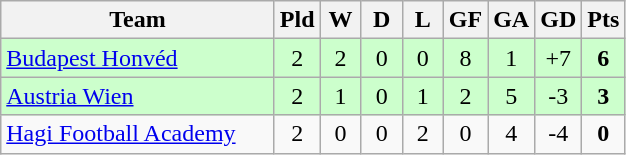<table class="wikitable" style="text-align: center;">
<tr>
<th width=175>Team</th>
<th width=20 abbr="Played">Pld</th>
<th width=20 abbr="Won">W</th>
<th width=20 abbr="Drawn">D</th>
<th width=20 abbr="Lost">L</th>
<th width=20 abbr="Goals for">GF</th>
<th width=20 abbr="Goals against">GA</th>
<th width=20 abbr="Goal difference">GD</th>
<th width=20 abbr="Points">Pts</th>
</tr>
<tr bgcolor=#ccffcc>
<td align=left> <a href='#'>Budapest Honvéd</a></td>
<td>2</td>
<td>2</td>
<td>0</td>
<td>0</td>
<td>8</td>
<td>1</td>
<td>+7</td>
<td><strong>6</strong></td>
</tr>
<tr bgcolor=#ccffcc>
<td align=left> <a href='#'>Austria Wien</a></td>
<td>2</td>
<td>1</td>
<td>0</td>
<td>1</td>
<td>2</td>
<td>5</td>
<td>-3</td>
<td><strong>3</strong></td>
</tr>
<tr>
<td align=left> <a href='#'>Hagi Football Academy</a></td>
<td>2</td>
<td>0</td>
<td>0</td>
<td>2</td>
<td>0</td>
<td>4</td>
<td>-4</td>
<td><strong>0</strong></td>
</tr>
</table>
